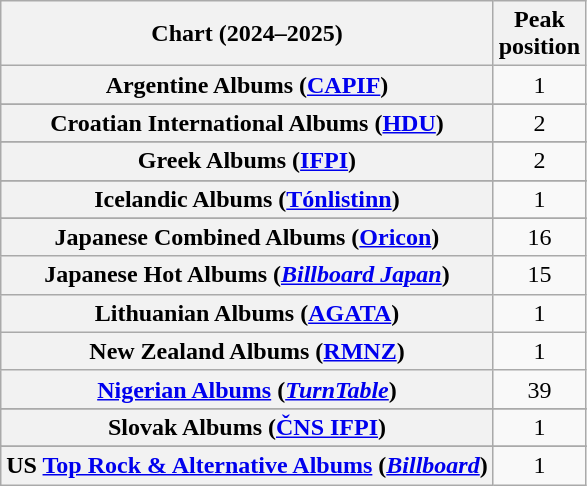<table class="wikitable sortable plainrowheaders" style="text-align:center">
<tr>
<th scope="col">Chart (2024–2025)</th>
<th scope="col">Peak<br>position</th>
</tr>
<tr>
<th scope="row">Argentine Albums (<a href='#'>CAPIF</a>)</th>
<td>1</td>
</tr>
<tr>
</tr>
<tr>
</tr>
<tr>
</tr>
<tr>
</tr>
<tr>
</tr>
<tr>
<th scope="row">Croatian International Albums (<a href='#'>HDU</a>)</th>
<td>2</td>
</tr>
<tr>
</tr>
<tr>
</tr>
<tr>
</tr>
<tr>
</tr>
<tr>
</tr>
<tr>
</tr>
<tr>
<th scope="row">Greek Albums (<a href='#'>IFPI</a>)</th>
<td>2</td>
</tr>
<tr>
</tr>
<tr>
<th scope="row">Icelandic Albums (<a href='#'>Tónlistinn</a>)</th>
<td>1</td>
</tr>
<tr>
</tr>
<tr>
</tr>
<tr>
</tr>
<tr>
<th scope="row">Japanese Combined Albums (<a href='#'>Oricon</a>)</th>
<td>16</td>
</tr>
<tr>
<th scope="row">Japanese Hot Albums (<em><a href='#'>Billboard Japan</a></em>)</th>
<td>15</td>
</tr>
<tr>
<th scope="row">Lithuanian Albums (<a href='#'>AGATA</a>)</th>
<td>1</td>
</tr>
<tr>
<th scope="row">New Zealand Albums (<a href='#'>RMNZ</a>)</th>
<td>1</td>
</tr>
<tr>
<th scope="row"><a href='#'>Nigerian Albums</a> (<em><a href='#'>TurnTable</a></em>)</th>
<td>39</td>
</tr>
<tr>
</tr>
<tr>
</tr>
<tr>
</tr>
<tr>
</tr>
<tr>
<th scope="row">Slovak Albums (<a href='#'>ČNS IFPI</a>)</th>
<td>1</td>
</tr>
<tr>
</tr>
<tr>
</tr>
<tr>
</tr>
<tr>
</tr>
<tr>
</tr>
<tr>
<th scope="row">US <a href='#'>Top Rock & Alternative Albums</a> (<em><a href='#'>Billboard</a></em>)</th>
<td>1</td>
</tr>
</table>
